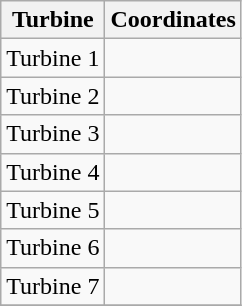<table class="wikitable">
<tr>
<th>Turbine</th>
<th>Coordinates</th>
</tr>
<tr>
<td>Turbine 1</td>
<td></td>
</tr>
<tr>
<td>Turbine 2</td>
<td></td>
</tr>
<tr>
<td>Turbine 3</td>
<td></td>
</tr>
<tr>
<td>Turbine 4</td>
<td></td>
</tr>
<tr>
<td>Turbine 5</td>
<td></td>
</tr>
<tr>
<td>Turbine 6</td>
<td></td>
</tr>
<tr>
<td>Turbine 7</td>
<td></td>
</tr>
<tr>
</tr>
</table>
